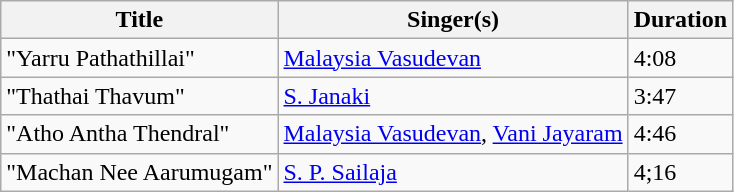<table class="wikitable">
<tr>
<th>Title</th>
<th>Singer(s)</th>
<th>Duration</th>
</tr>
<tr>
<td>"Yarru Pathathillai"</td>
<td><a href='#'>Malaysia Vasudevan</a></td>
<td>4:08</td>
</tr>
<tr>
<td>"Thathai Thavum"</td>
<td><a href='#'>S. Janaki</a></td>
<td>3:47</td>
</tr>
<tr>
<td>"Atho Antha Thendral"</td>
<td><a href='#'>Malaysia Vasudevan</a>, <a href='#'>Vani Jayaram</a></td>
<td>4:46</td>
</tr>
<tr>
<td>"Machan Nee Aarumugam"</td>
<td><a href='#'>S. P. Sailaja</a></td>
<td>4;16</td>
</tr>
</table>
